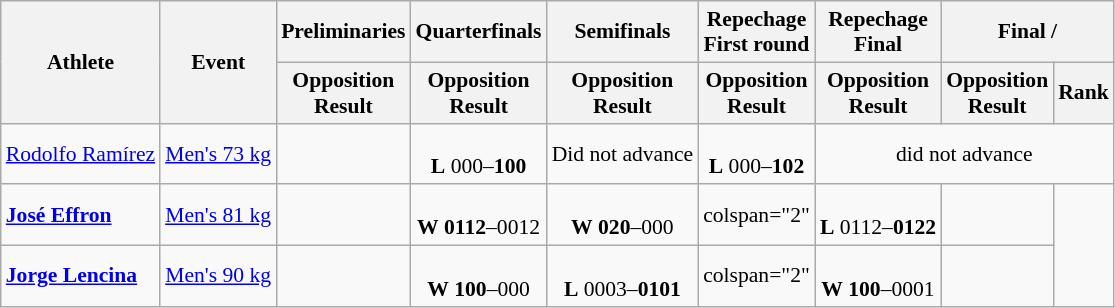<table class="wikitable" style="font-size:90%">
<tr>
<th rowspan="2">Athlete</th>
<th rowspan="2">Event</th>
<th>Preliminaries</th>
<th>Quarterfinals</th>
<th>Semifinals</th>
<th>Repechage<br>First round</th>
<th>Repechage<br>Final</th>
<th colspan="2">Final / </th>
</tr>
<tr>
<th>Opposition<br>Result</th>
<th>Opposition<br>Result</th>
<th>Opposition<br>Result</th>
<th>Opposition<br>Result</th>
<th>Opposition<br>Result</th>
<th>Opposition<br>Result</th>
<th>Rank</th>
</tr>
<tr align=center>
<td align=left><a href='#'>Rodolfo Ramírez</a></td>
<td align=left><a href='#'>Men's 73 kg</a></td>
<td></td>
<td> <br> <strong>L</strong> 000–<strong>100</strong></td>
<td>Did not advance</td>
<td> <br> <strong>L</strong> 000–<strong>102</strong></td>
<td colspan=3>did not advance</td>
</tr>
<tr align=center>
<td align=left><strong><a href='#'>José Effron</a></strong></td>
<td align=left><a href='#'>Men's 81 kg</a></td>
<td></td>
<td> <br> <strong>W</strong> <strong>0112</strong>–0012</td>
<td> <br> <strong>W</strong> <strong>020</strong>–000</td>
<td>colspan="2" </td>
<td> <br> <strong>L</strong> 0112–<strong>0122</strong></td>
<td></td>
</tr>
<tr align=center>
<td align=left><strong><a href='#'>Jorge Lencina</a></strong></td>
<td align=left><a href='#'>Men's 90 kg</a></td>
<td></td>
<td> <br> <strong>W</strong> <strong>100</strong>–000</td>
<td> <br> <strong>L</strong> 0003–<strong>0101</strong></td>
<td>colspan="2" </td>
<td> <br> <strong>W</strong> <strong>100</strong>–0001</td>
<td></td>
</tr>
</table>
